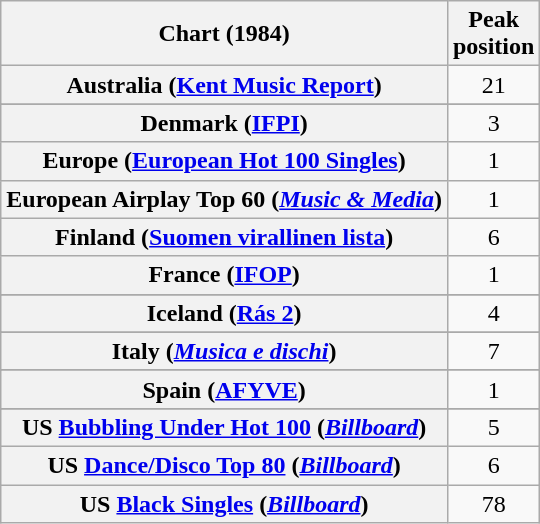<table class="wikitable sortable plainrowheaders" style="text-align:center">
<tr>
<th>Chart (1984)</th>
<th>Peak<br>position</th>
</tr>
<tr>
<th scope="row">Australia (<a href='#'>Kent Music Report</a>)</th>
<td>21</td>
</tr>
<tr>
</tr>
<tr>
</tr>
<tr>
<th scope="row">Denmark (<a href='#'>IFPI</a>)</th>
<td>3</td>
</tr>
<tr>
<th scope="row">Europe (<a href='#'>European Hot 100 Singles</a>)</th>
<td>1</td>
</tr>
<tr>
<th scope="row">European Airplay Top 60 (<em><a href='#'>Music & Media</a></em>)</th>
<td>1</td>
</tr>
<tr>
<th scope="row">Finland (<a href='#'>Suomen virallinen lista</a>)</th>
<td>6</td>
</tr>
<tr>
<th scope="row">France (<a href='#'>IFOP</a>)</th>
<td>1</td>
</tr>
<tr>
</tr>
<tr>
<th scope="row">Iceland (<a href='#'>Rás 2</a>)</th>
<td>4</td>
</tr>
<tr>
</tr>
<tr>
<th scope="row">Italy (<em><a href='#'>Musica e dischi</a></em>)</th>
<td>7</td>
</tr>
<tr>
</tr>
<tr>
</tr>
<tr>
</tr>
<tr>
<th scope="row">Spain (<a href='#'>AFYVE</a>)</th>
<td>1</td>
</tr>
<tr>
</tr>
<tr>
</tr>
<tr>
</tr>
<tr>
<th scope="row">US <a href='#'>Bubbling Under Hot 100</a> (<em><a href='#'>Billboard</a></em>)</th>
<td>5</td>
</tr>
<tr>
<th scope="row">US <a href='#'>Dance/Disco Top 80</a> (<em><a href='#'>Billboard</a></em>)</th>
<td>6</td>
</tr>
<tr>
<th scope="row">US <a href='#'>Black Singles</a> (<em><a href='#'>Billboard</a></em>)</th>
<td>78</td>
</tr>
</table>
